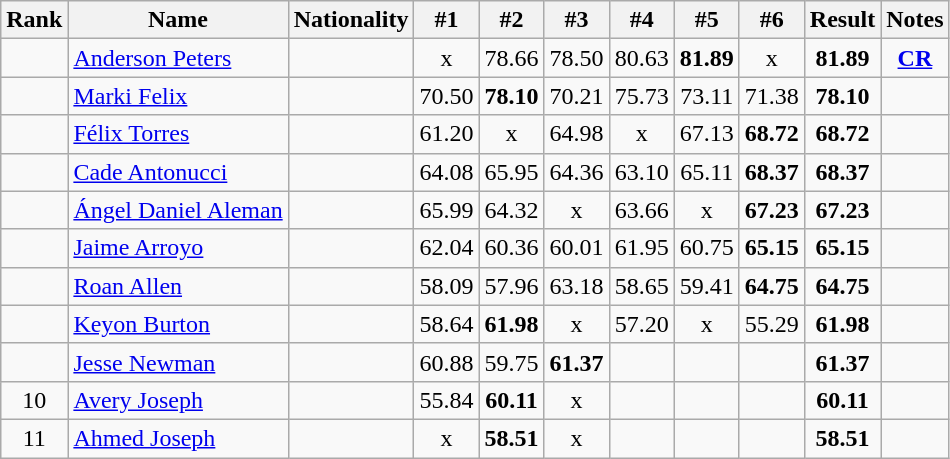<table class="wikitable sortable" style="text-align:center">
<tr>
<th>Rank</th>
<th>Name</th>
<th>Nationality</th>
<th>#1</th>
<th>#2</th>
<th>#3</th>
<th>#4</th>
<th>#5</th>
<th>#6</th>
<th>Result</th>
<th>Notes</th>
</tr>
<tr>
<td></td>
<td align=left><a href='#'>Anderson Peters</a></td>
<td align=left></td>
<td>x</td>
<td>78.66</td>
<td>78.50</td>
<td>80.63</td>
<td><strong>81.89</strong></td>
<td>x</td>
<td><strong>81.89</strong></td>
<td><strong><a href='#'>CR</a></strong></td>
</tr>
<tr>
<td></td>
<td align=left><a href='#'>Marki Felix</a></td>
<td align=left></td>
<td>70.50</td>
<td><strong>78.10</strong></td>
<td>70.21</td>
<td>75.73</td>
<td>73.11</td>
<td>71.38</td>
<td><strong>78.10</strong></td>
<td></td>
</tr>
<tr>
<td></td>
<td align=left><a href='#'>Félix Torres</a></td>
<td align=left></td>
<td>61.20</td>
<td>x</td>
<td>64.98</td>
<td>x</td>
<td>67.13</td>
<td><strong>68.72</strong></td>
<td><strong>68.72</strong></td>
<td></td>
</tr>
<tr>
<td></td>
<td align=left><a href='#'>Cade Antonucci</a></td>
<td align=left></td>
<td>64.08</td>
<td>65.95</td>
<td>64.36</td>
<td>63.10</td>
<td>65.11</td>
<td><strong>68.37</strong></td>
<td><strong>68.37</strong></td>
<td></td>
</tr>
<tr>
<td></td>
<td align=left><a href='#'>Ángel Daniel Aleman</a></td>
<td align=left></td>
<td>65.99</td>
<td>64.32</td>
<td>x</td>
<td>63.66</td>
<td>x</td>
<td><strong>67.23</strong></td>
<td><strong>67.23</strong></td>
<td></td>
</tr>
<tr>
<td></td>
<td align=left><a href='#'>Jaime Arroyo</a></td>
<td align=left></td>
<td>62.04</td>
<td>60.36</td>
<td>60.01</td>
<td>61.95</td>
<td>60.75</td>
<td><strong>65.15</strong></td>
<td><strong>65.15</strong></td>
<td></td>
</tr>
<tr>
<td></td>
<td align=left><a href='#'>Roan Allen</a></td>
<td align=left></td>
<td>58.09</td>
<td>57.96</td>
<td>63.18</td>
<td>58.65</td>
<td>59.41</td>
<td><strong>64.75</strong></td>
<td><strong>64.75</strong></td>
<td></td>
</tr>
<tr>
<td></td>
<td align=left><a href='#'>Keyon Burton</a></td>
<td align=left></td>
<td>58.64</td>
<td><strong>61.98</strong></td>
<td>x</td>
<td>57.20</td>
<td>x</td>
<td>55.29</td>
<td><strong>61.98</strong></td>
<td></td>
</tr>
<tr>
<td></td>
<td align=left><a href='#'>Jesse Newman</a></td>
<td align=left></td>
<td>60.88</td>
<td>59.75</td>
<td><strong>61.37</strong></td>
<td></td>
<td></td>
<td></td>
<td><strong>61.37</strong></td>
<td></td>
</tr>
<tr>
<td>10</td>
<td align=left><a href='#'>Avery Joseph</a></td>
<td align=left></td>
<td>55.84</td>
<td><strong>60.11</strong></td>
<td>x</td>
<td></td>
<td></td>
<td></td>
<td><strong>60.11</strong></td>
<td></td>
</tr>
<tr>
<td>11</td>
<td align=left><a href='#'>Ahmed Joseph</a></td>
<td align=left></td>
<td>x</td>
<td><strong>58.51</strong></td>
<td>x</td>
<td></td>
<td></td>
<td></td>
<td><strong>58.51</strong></td>
<td></td>
</tr>
</table>
